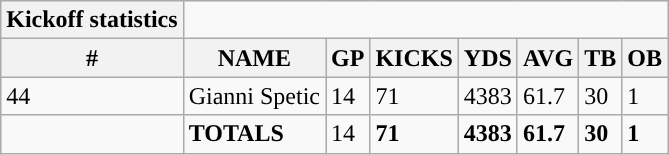<table class="wikitable collapsible">
<tr>
<th style="text-align:center; ">Kickoff statistics</th>
</tr>
<tr>
<th>#</th>
<th>NAME</th>
<th>GP</th>
<th>KICKS</th>
<th>YDS</th>
<th>AVG</th>
<th>TB</th>
<th>OB</th>
</tr>
<tr>
<td>44</td>
<td>Gianni Spetic</td>
<td>14</td>
<td>71</td>
<td>4383</td>
<td>61.7</td>
<td>30</td>
<td>1</td>
</tr>
<tr>
<td></td>
<td><strong>TOTALS</strong></td>
<td>14</td>
<td><strong>71</strong></td>
<td><strong>4383</strong></td>
<td><strong>61.7</strong></td>
<td><strong>30</strong></td>
<td><strong>1</strong></td>
</tr>
</table>
